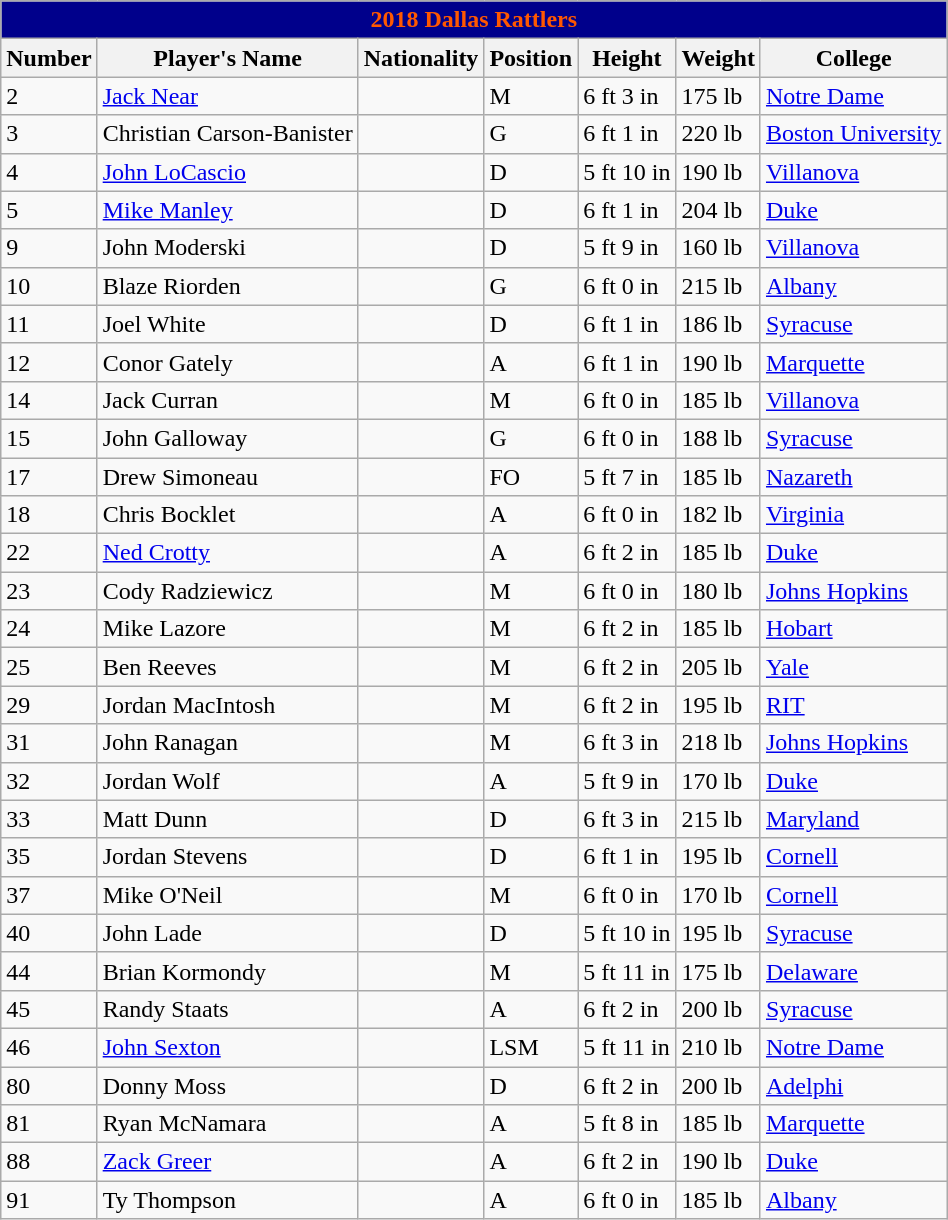<table class="wikitable">
<tr bgcolor=#00008B>
<td colspan=7 style="color:#FF5800; text-align:center"><strong>2018 Dallas Rattlers</strong></td>
</tr>
<tr>
<th>Number</th>
<th>Player's Name</th>
<th>Nationality</th>
<th>Position</th>
<th>Height</th>
<th>Weight</th>
<th>College</th>
</tr>
<tr>
<td>2</td>
<td><a href='#'>Jack Near</a></td>
<td></td>
<td>M</td>
<td>6 ft 3 in</td>
<td>175 lb</td>
<td><a href='#'>Notre Dame</a></td>
</tr>
<tr>
<td>3</td>
<td>Christian Carson-Banister</td>
<td></td>
<td>G</td>
<td>6 ft 1 in</td>
<td>220 lb</td>
<td><a href='#'>Boston University</a></td>
</tr>
<tr>
<td>4</td>
<td><a href='#'>John LoCascio</a></td>
<td></td>
<td>D</td>
<td>5 ft 10 in</td>
<td>190 lb</td>
<td><a href='#'>Villanova</a></td>
</tr>
<tr>
<td>5</td>
<td><a href='#'>Mike Manley</a></td>
<td></td>
<td>D</td>
<td>6 ft 1 in</td>
<td>204 lb</td>
<td><a href='#'>Duke</a></td>
</tr>
<tr>
<td>9</td>
<td>John Moderski</td>
<td></td>
<td>D</td>
<td>5 ft 9 in</td>
<td>160 lb</td>
<td><a href='#'>Villanova</a></td>
</tr>
<tr>
<td>10</td>
<td>Blaze Riorden</td>
<td></td>
<td>G</td>
<td>6 ft 0 in</td>
<td>215 lb</td>
<td><a href='#'>Albany</a></td>
</tr>
<tr>
<td>11</td>
<td>Joel White</td>
<td></td>
<td>D</td>
<td>6 ft 1 in</td>
<td>186 lb</td>
<td><a href='#'>Syracuse</a></td>
</tr>
<tr>
<td>12</td>
<td>Conor Gately</td>
<td></td>
<td>A</td>
<td>6 ft 1 in</td>
<td>190 lb</td>
<td><a href='#'>Marquette</a></td>
</tr>
<tr>
<td>14</td>
<td>Jack Curran</td>
<td></td>
<td>M</td>
<td>6 ft 0 in</td>
<td>185 lb</td>
<td><a href='#'>Villanova</a></td>
</tr>
<tr>
<td>15</td>
<td>John Galloway</td>
<td></td>
<td>G</td>
<td>6 ft 0 in</td>
<td>188 lb</td>
<td><a href='#'>Syracuse</a></td>
</tr>
<tr>
<td>17</td>
<td>Drew Simoneau</td>
<td></td>
<td>FO</td>
<td>5 ft 7 in</td>
<td>185 lb</td>
<td><a href='#'>Nazareth</a></td>
</tr>
<tr>
<td>18</td>
<td>Chris Bocklet</td>
<td></td>
<td>A</td>
<td>6 ft 0 in</td>
<td>182 lb</td>
<td><a href='#'>Virginia</a></td>
</tr>
<tr>
<td>22</td>
<td><a href='#'>Ned Crotty</a></td>
<td></td>
<td>A</td>
<td>6 ft 2 in</td>
<td>185 lb</td>
<td><a href='#'>Duke</a></td>
</tr>
<tr>
<td>23</td>
<td>Cody Radziewicz</td>
<td></td>
<td>M</td>
<td>6 ft 0 in</td>
<td>180 lb</td>
<td><a href='#'>Johns Hopkins</a></td>
</tr>
<tr>
<td>24</td>
<td>Mike Lazore</td>
<td></td>
<td>M</td>
<td>6 ft 2 in</td>
<td>185 lb</td>
<td><a href='#'>Hobart</a></td>
</tr>
<tr>
<td>25</td>
<td>Ben Reeves</td>
<td></td>
<td>M</td>
<td>6 ft 2 in</td>
<td>205 lb</td>
<td><a href='#'>Yale</a></td>
</tr>
<tr>
<td>29</td>
<td>Jordan MacIntosh</td>
<td></td>
<td>M</td>
<td>6 ft 2 in</td>
<td>195 lb</td>
<td><a href='#'>RIT</a></td>
</tr>
<tr>
<td>31</td>
<td>John Ranagan</td>
<td></td>
<td>M</td>
<td>6 ft 3 in</td>
<td>218 lb</td>
<td><a href='#'>Johns Hopkins</a></td>
</tr>
<tr>
<td>32</td>
<td>Jordan Wolf</td>
<td></td>
<td>A</td>
<td>5 ft 9 in</td>
<td>170 lb</td>
<td><a href='#'>Duke</a></td>
</tr>
<tr>
<td>33</td>
<td>Matt Dunn</td>
<td></td>
<td>D</td>
<td>6 ft 3 in</td>
<td>215 lb</td>
<td><a href='#'>Maryland</a></td>
</tr>
<tr>
<td>35</td>
<td>Jordan Stevens</td>
<td></td>
<td>D</td>
<td>6 ft 1 in</td>
<td>195 lb</td>
<td><a href='#'>Cornell</a></td>
</tr>
<tr>
<td>37</td>
<td>Mike O'Neil</td>
<td></td>
<td>M</td>
<td>6 ft 0 in</td>
<td>170 lb</td>
<td><a href='#'>Cornell</a></td>
</tr>
<tr>
<td>40</td>
<td>John Lade</td>
<td></td>
<td>D</td>
<td>5 ft 10 in</td>
<td>195 lb</td>
<td><a href='#'>Syracuse</a></td>
</tr>
<tr>
<td>44</td>
<td>Brian Kormondy</td>
<td></td>
<td>M</td>
<td>5 ft 11 in</td>
<td>175 lb</td>
<td><a href='#'>Delaware</a></td>
</tr>
<tr>
<td>45</td>
<td>Randy Staats</td>
<td></td>
<td>A</td>
<td>6 ft 2 in</td>
<td>200 lb</td>
<td><a href='#'>Syracuse</a></td>
</tr>
<tr>
<td>46</td>
<td><a href='#'>John Sexton</a></td>
<td></td>
<td>LSM</td>
<td>5 ft 11 in</td>
<td>210 lb</td>
<td><a href='#'>Notre Dame</a></td>
</tr>
<tr>
<td>80</td>
<td>Donny Moss</td>
<td></td>
<td>D</td>
<td>6 ft 2 in</td>
<td>200 lb</td>
<td><a href='#'>Adelphi</a></td>
</tr>
<tr>
<td>81</td>
<td>Ryan McNamara</td>
<td></td>
<td>A</td>
<td>5 ft 8 in</td>
<td>185 lb</td>
<td><a href='#'>Marquette</a></td>
</tr>
<tr>
<td>88</td>
<td><a href='#'>Zack Greer</a></td>
<td></td>
<td>A</td>
<td>6 ft 2 in</td>
<td>190 lb</td>
<td><a href='#'>Duke</a></td>
</tr>
<tr>
<td>91</td>
<td>Ty Thompson</td>
<td></td>
<td>A</td>
<td>6 ft 0 in</td>
<td>185 lb</td>
<td><a href='#'>Albany</a></td>
</tr>
</table>
